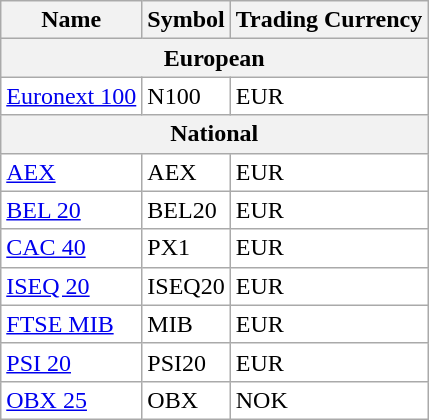<table class="wikitable" style="background: #ffffff; border-collapse:collapse; ">
<tr>
<th>Name</th>
<th>Symbol</th>
<th>Trading Currency</th>
</tr>
<tr>
<th colspan="3">European</th>
</tr>
<tr>
<td> <a href='#'>Euronext 100</a></td>
<td>N100</td>
<td>EUR</td>
</tr>
<tr>
<th colspan="3">National</th>
</tr>
<tr>
<td> <a href='#'>AEX</a></td>
<td>AEX</td>
<td>EUR</td>
</tr>
<tr>
<td> <a href='#'>BEL 20</a></td>
<td>BEL20</td>
<td>EUR</td>
</tr>
<tr>
<td> <a href='#'>CAC 40</a></td>
<td>PX1</td>
<td>EUR</td>
</tr>
<tr>
<td> <a href='#'>ISEQ 20</a></td>
<td>ISEQ20</td>
<td>EUR</td>
</tr>
<tr>
<td> <a href='#'>FTSE MIB</a></td>
<td>MIB</td>
<td>EUR</td>
</tr>
<tr>
<td> <a href='#'>PSI 20</a></td>
<td>PSI20</td>
<td>EUR</td>
</tr>
<tr>
<td> <a href='#'>OBX 25</a></td>
<td>OBX</td>
<td>NOK</td>
</tr>
</table>
